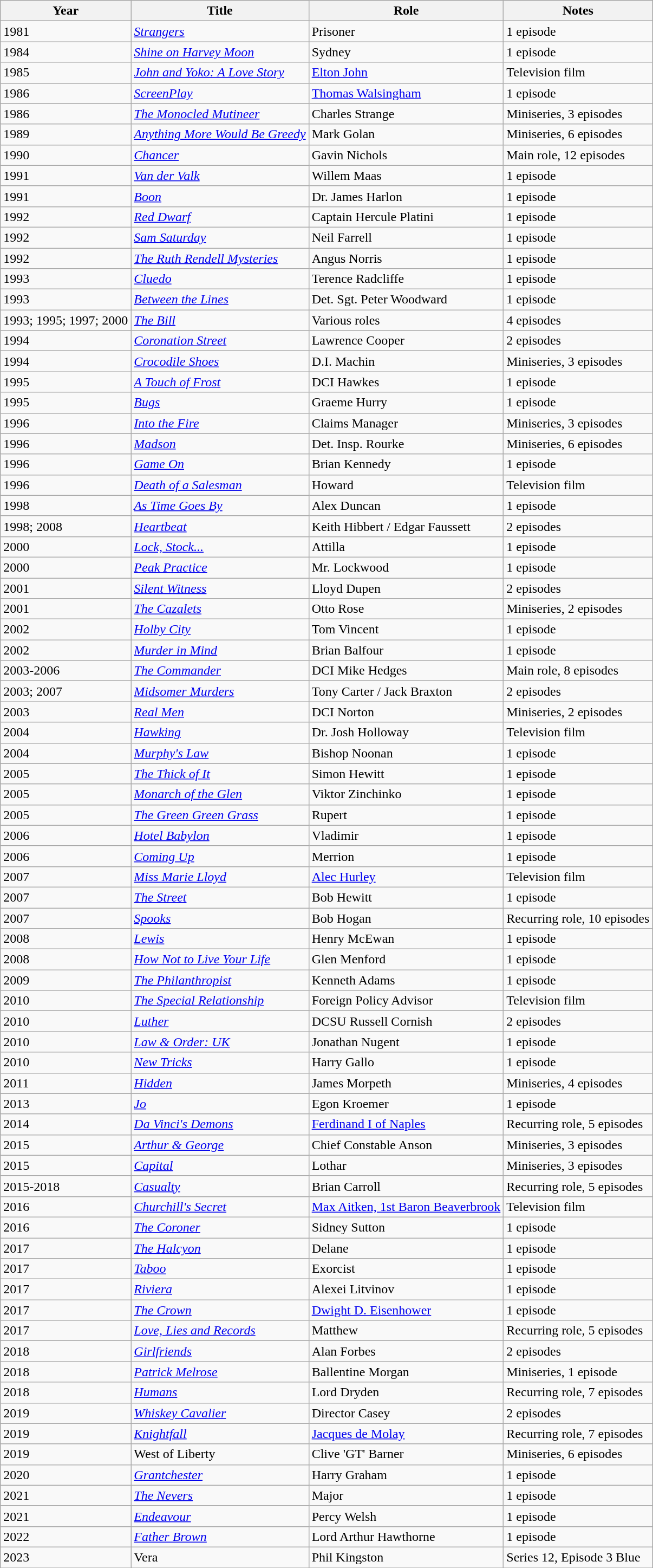<table class="wikitable">
<tr>
<th>Year</th>
<th>Title</th>
<th>Role</th>
<th>Notes</th>
</tr>
<tr>
<td>1981</td>
<td><em><a href='#'>Strangers</a></em></td>
<td>Prisoner</td>
<td>1 episode</td>
</tr>
<tr>
<td>1984</td>
<td><em><a href='#'>Shine on Harvey Moon</a></em></td>
<td>Sydney</td>
<td>1 episode</td>
</tr>
<tr>
<td>1985</td>
<td><em><a href='#'>John and Yoko: A Love Story</a></em></td>
<td><a href='#'>Elton John</a></td>
<td>Television film</td>
</tr>
<tr>
<td>1986</td>
<td><em><a href='#'>ScreenPlay</a></em></td>
<td><a href='#'>Thomas Walsingham</a></td>
<td>1 episode</td>
</tr>
<tr>
<td>1986</td>
<td><em><a href='#'>The Monocled Mutineer</a></em></td>
<td>Charles Strange</td>
<td>Miniseries, 3 episodes</td>
</tr>
<tr>
<td>1989</td>
<td><em><a href='#'>Anything More Would Be Greedy</a></em></td>
<td>Mark Golan</td>
<td>Miniseries, 6 episodes</td>
</tr>
<tr>
<td>1990</td>
<td><em><a href='#'>Chancer</a></em></td>
<td>Gavin Nichols</td>
<td>Main role, 12 episodes</td>
</tr>
<tr>
<td>1991</td>
<td><em><a href='#'>Van der Valk</a></em></td>
<td>Willem Maas</td>
<td>1 episode</td>
</tr>
<tr>
<td>1991</td>
<td><em><a href='#'>Boon</a></em></td>
<td>Dr. James Harlon</td>
<td>1 episode</td>
</tr>
<tr>
<td>1992</td>
<td><em><a href='#'>Red Dwarf</a></em></td>
<td>Captain Hercule Platini</td>
<td>1 episode</td>
</tr>
<tr>
<td>1992</td>
<td><em><a href='#'>Sam Saturday</a></em></td>
<td>Neil Farrell</td>
<td>1 episode</td>
</tr>
<tr>
<td>1992</td>
<td><em><a href='#'>The Ruth Rendell Mysteries</a></em></td>
<td>Angus Norris</td>
<td>1 episode</td>
</tr>
<tr>
<td>1993</td>
<td><em><a href='#'>Cluedo</a></em></td>
<td>Terence Radcliffe</td>
<td>1 episode</td>
</tr>
<tr>
<td>1993</td>
<td><em><a href='#'>Between the Lines</a></em></td>
<td>Det. Sgt. Peter Woodward</td>
<td>1 episode</td>
</tr>
<tr>
<td>1993; 1995; 1997; 2000</td>
<td><em><a href='#'>The Bill</a></em></td>
<td>Various roles</td>
<td>4 episodes</td>
</tr>
<tr>
<td>1994</td>
<td><em><a href='#'>Coronation Street</a></em></td>
<td>Lawrence Cooper</td>
<td>2 episodes</td>
</tr>
<tr>
<td>1994</td>
<td><em><a href='#'>Crocodile Shoes</a></em></td>
<td>D.I. Machin</td>
<td>Miniseries, 3 episodes</td>
</tr>
<tr>
<td>1995</td>
<td><em><a href='#'>A Touch of Frost</a></em></td>
<td>DCI Hawkes</td>
<td>1 episode</td>
</tr>
<tr>
<td>1995</td>
<td><em><a href='#'>Bugs</a></em></td>
<td>Graeme Hurry</td>
<td>1 episode</td>
</tr>
<tr>
<td>1996</td>
<td><em><a href='#'>Into the Fire</a></em></td>
<td>Claims Manager</td>
<td>Miniseries, 3 episodes</td>
</tr>
<tr>
<td>1996</td>
<td><em><a href='#'>Madson</a></em></td>
<td>Det. Insp. Rourke</td>
<td>Miniseries, 6 episodes</td>
</tr>
<tr>
<td>1996</td>
<td><em><a href='#'>Game On</a></em></td>
<td>Brian Kennedy</td>
<td>1 episode</td>
</tr>
<tr>
<td>1996</td>
<td><em><a href='#'>Death of a Salesman</a></em></td>
<td>Howard</td>
<td>Television film</td>
</tr>
<tr>
<td>1998</td>
<td><em><a href='#'>As Time Goes By</a></em></td>
<td>Alex Duncan</td>
<td>1 episode</td>
</tr>
<tr>
<td>1998; 2008</td>
<td><em><a href='#'>Heartbeat</a></em></td>
<td>Keith Hibbert / Edgar Faussett</td>
<td>2 episodes</td>
</tr>
<tr>
<td>2000</td>
<td><em><a href='#'>Lock, Stock...</a></em></td>
<td>Attilla</td>
<td>1 episode</td>
</tr>
<tr>
<td>2000</td>
<td><em><a href='#'>Peak Practice</a></em></td>
<td>Mr. Lockwood</td>
<td>1 episode</td>
</tr>
<tr>
<td>2001</td>
<td><em><a href='#'>Silent Witness</a></em></td>
<td>Lloyd Dupen</td>
<td>2 episodes</td>
</tr>
<tr>
<td>2001</td>
<td><em><a href='#'>The Cazalets</a></em></td>
<td>Otto Rose</td>
<td>Miniseries, 2 episodes</td>
</tr>
<tr>
<td>2002</td>
<td><em><a href='#'>Holby City</a></em></td>
<td>Tom Vincent</td>
<td>1 episode</td>
</tr>
<tr>
<td>2002</td>
<td><em><a href='#'>Murder in Mind</a></em></td>
<td>Brian Balfour</td>
<td>1 episode</td>
</tr>
<tr>
<td>2003-2006</td>
<td><em><a href='#'>The Commander</a></em></td>
<td>DCI Mike Hedges</td>
<td>Main role, 8 episodes</td>
</tr>
<tr>
<td>2003; 2007</td>
<td><em><a href='#'>Midsomer Murders</a></em></td>
<td>Tony Carter / Jack Braxton</td>
<td>2 episodes</td>
</tr>
<tr>
<td>2003</td>
<td><em><a href='#'>Real Men</a></em></td>
<td>DCI Norton</td>
<td>Miniseries, 2 episodes</td>
</tr>
<tr>
<td>2004</td>
<td><em><a href='#'>Hawking</a></em></td>
<td>Dr. Josh Holloway</td>
<td>Television film</td>
</tr>
<tr>
<td>2004</td>
<td><em><a href='#'>Murphy's Law</a></em></td>
<td>Bishop Noonan</td>
<td>1 episode</td>
</tr>
<tr>
<td>2005</td>
<td><em><a href='#'>The Thick of It</a></em></td>
<td>Simon Hewitt</td>
<td>1 episode</td>
</tr>
<tr>
<td>2005</td>
<td><em><a href='#'>Monarch of the Glen</a></em></td>
<td>Viktor Zinchinko</td>
<td>1 episode</td>
</tr>
<tr>
<td>2005</td>
<td><em><a href='#'>The Green Green Grass</a></em></td>
<td>Rupert</td>
<td>1 episode</td>
</tr>
<tr>
<td>2006</td>
<td><em><a href='#'>Hotel Babylon</a></em></td>
<td>Vladimir</td>
<td>1 episode</td>
</tr>
<tr>
<td>2006</td>
<td><em><a href='#'>Coming Up</a></em></td>
<td>Merrion</td>
<td>1 episode</td>
</tr>
<tr>
<td>2007</td>
<td><em><a href='#'>Miss Marie Lloyd</a></em></td>
<td><a href='#'>Alec Hurley</a></td>
<td>Television film</td>
</tr>
<tr>
<td>2007</td>
<td><em><a href='#'>The Street</a></em></td>
<td>Bob Hewitt</td>
<td>1 episode</td>
</tr>
<tr>
<td>2007</td>
<td><em><a href='#'>Spooks</a></em></td>
<td>Bob Hogan</td>
<td>Recurring role, 10 episodes</td>
</tr>
<tr>
<td>2008</td>
<td><em><a href='#'>Lewis</a></em></td>
<td>Henry McEwan</td>
<td>1 episode</td>
</tr>
<tr>
<td>2008</td>
<td><em><a href='#'>How Not to Live Your Life</a></em></td>
<td>Glen Menford</td>
<td>1 episode</td>
</tr>
<tr>
<td>2009</td>
<td><em><a href='#'>The Philanthropist</a></em></td>
<td>Kenneth Adams</td>
<td>1 episode</td>
</tr>
<tr>
<td>2010</td>
<td><em><a href='#'>The Special Relationship</a></em></td>
<td>Foreign Policy Advisor</td>
<td>Television film</td>
</tr>
<tr>
<td>2010</td>
<td><em><a href='#'>Luther</a></em></td>
<td>DCSU Russell Cornish</td>
<td>2 episodes</td>
</tr>
<tr>
<td>2010</td>
<td><em><a href='#'>Law & Order: UK</a></em></td>
<td>Jonathan Nugent</td>
<td>1 episode</td>
</tr>
<tr>
<td>2010</td>
<td><em><a href='#'>New Tricks</a></em></td>
<td>Harry Gallo</td>
<td>1 episode</td>
</tr>
<tr>
<td>2011</td>
<td><em><a href='#'>Hidden</a></em></td>
<td>James Morpeth</td>
<td>Miniseries, 4 episodes</td>
</tr>
<tr>
<td>2013</td>
<td><em><a href='#'>Jo</a></em></td>
<td>Egon Kroemer</td>
<td>1 episode</td>
</tr>
<tr>
<td>2014</td>
<td><em><a href='#'>Da Vinci's Demons</a></em></td>
<td><a href='#'>Ferdinand I of Naples</a></td>
<td>Recurring role, 5 episodes</td>
</tr>
<tr>
<td>2015</td>
<td><em><a href='#'>Arthur & George</a></em></td>
<td>Chief Constable Anson</td>
<td>Miniseries, 3 episodes</td>
</tr>
<tr>
<td>2015</td>
<td><em><a href='#'>Capital</a></em></td>
<td>Lothar</td>
<td>Miniseries, 3 episodes</td>
</tr>
<tr>
<td>2015-2018</td>
<td><em><a href='#'>Casualty</a></em></td>
<td>Brian Carroll</td>
<td>Recurring role, 5 episodes</td>
</tr>
<tr>
<td>2016</td>
<td><em><a href='#'>Churchill's Secret</a></em></td>
<td><a href='#'>Max Aitken, 1st Baron Beaverbrook</a></td>
<td>Television film</td>
</tr>
<tr>
<td>2016</td>
<td><em><a href='#'>The Coroner</a></em></td>
<td>Sidney Sutton</td>
<td>1 episode</td>
</tr>
<tr>
<td>2017</td>
<td><em><a href='#'>The Halcyon</a></em></td>
<td>Delane</td>
<td>1 episode</td>
</tr>
<tr>
<td>2017</td>
<td><em><a href='#'>Taboo</a></em></td>
<td>Exorcist</td>
<td>1 episode</td>
</tr>
<tr>
<td>2017</td>
<td><em><a href='#'>Riviera</a></em></td>
<td>Alexei Litvinov</td>
<td>1 episode</td>
</tr>
<tr>
<td>2017</td>
<td><em><a href='#'>The Crown</a></em></td>
<td><a href='#'>Dwight D. Eisenhower</a></td>
<td>1 episode</td>
</tr>
<tr>
<td>2017</td>
<td><em><a href='#'>Love, Lies and Records</a></em></td>
<td>Matthew</td>
<td>Recurring role, 5 episodes</td>
</tr>
<tr>
<td>2018</td>
<td><em><a href='#'>Girlfriends</a></em></td>
<td>Alan Forbes</td>
<td>2 episodes</td>
</tr>
<tr>
<td>2018</td>
<td><em><a href='#'>Patrick Melrose</a></em></td>
<td>Ballentine Morgan</td>
<td>Miniseries, 1 episode</td>
</tr>
<tr>
<td>2018</td>
<td><em><a href='#'>Humans</a></em></td>
<td>Lord Dryden</td>
<td>Recurring role, 7 episodes</td>
</tr>
<tr>
<td>2019</td>
<td><em><a href='#'>Whiskey Cavalier</a></em></td>
<td>Director Casey</td>
<td>2 episodes</td>
</tr>
<tr>
<td>2019</td>
<td><em><a href='#'>Knightfall</a></em></td>
<td><a href='#'>Jacques de Molay</a></td>
<td>Recurring role, 7 episodes</td>
</tr>
<tr>
<td>2019</td>
<td>West of Liberty</td>
<td>Clive 'GT' Barner</td>
<td>Miniseries, 6 episodes</td>
</tr>
<tr>
<td>2020</td>
<td><em><a href='#'>Grantchester</a></em></td>
<td>Harry Graham</td>
<td>1 episode</td>
</tr>
<tr>
<td>2021</td>
<td><em><a href='#'>The Nevers</a></em></td>
<td>Major</td>
<td>1 episode</td>
</tr>
<tr>
<td>2021</td>
<td><em><a href='#'>Endeavour</a></em></td>
<td>Percy Welsh</td>
<td>1 episode</td>
</tr>
<tr>
<td>2022</td>
<td><em><a href='#'>Father Brown</a></td>
<td>Lord Arthur Hawthorne</td>
<td>1 episode</td>
</tr>
<tr>
<td>2023</td>
<td>Vera</td>
<td>Phil Kingston</td>
<td>Series 12, Episode 3 Blue</td>
</tr>
<tr>
</tr>
</table>
